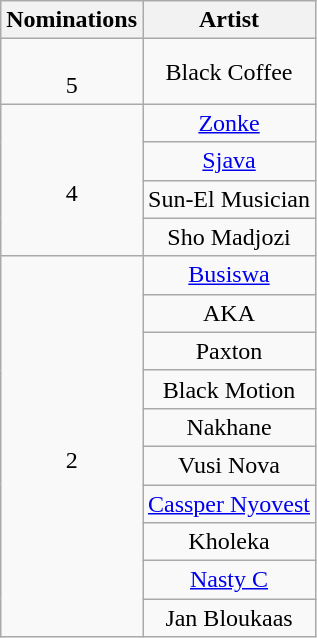<table class="wikitable" rowspan="2" style="text-align:center;">
<tr>
<th scope="col" style="width:55px;">Nominations</th>
<th scope="col" style="text-align:center;">Artist</th>
</tr>
<tr>
<td><br>5</td>
<td>Black Coffee</td>
</tr>
<tr>
<td rowspan="4" style="text-align:center"><br>4</td>
<td><a href='#'>Zonke</a></td>
</tr>
<tr>
<td><a href='#'>Sjava</a></td>
</tr>
<tr>
<td>Sun-El Musician</td>
</tr>
<tr>
<td>Sho Madjozi</td>
</tr>
<tr>
<td rowspan="10" style="text-align:center"><br>2</td>
<td><a href='#'>Busiswa</a></td>
</tr>
<tr>
<td>AKA</td>
</tr>
<tr>
<td>Paxton</td>
</tr>
<tr>
<td>Black Motion</td>
</tr>
<tr>
<td>Nakhane</td>
</tr>
<tr>
<td>Vusi Nova</td>
</tr>
<tr>
<td><a href='#'>Cassper Nyovest</a></td>
</tr>
<tr>
<td>Kholeka</td>
</tr>
<tr>
<td><a href='#'>Nasty C</a></td>
</tr>
<tr>
<td>Jan Bloukaas</td>
</tr>
</table>
